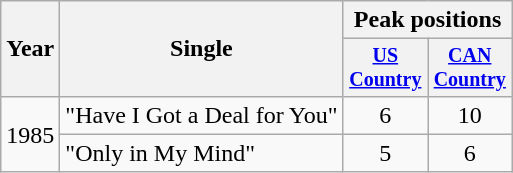<table class="wikitable" style="text-align:center;">
<tr>
<th rowspan="2">Year</th>
<th rowspan="2">Single</th>
<th colspan="2">Peak positions</th>
</tr>
<tr style="font-size:smaller;">
<th width="50"><a href='#'>US Country</a></th>
<th width="50"><a href='#'>CAN Country</a></th>
</tr>
<tr>
<td rowspan="2">1985</td>
<td align="left">"Have I Got a Deal for You"</td>
<td>6</td>
<td>10</td>
</tr>
<tr>
<td align="left">"Only in My Mind"</td>
<td>5</td>
<td>6</td>
</tr>
</table>
